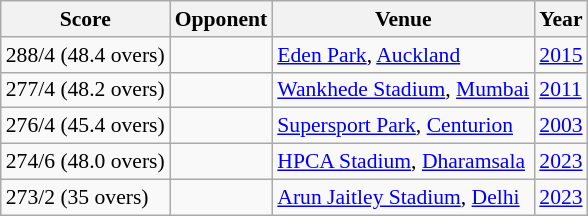<table class="wikitable"style="font-size: 90%">
<tr>
<th>Score</th>
<th>Opponent</th>
<th>Venue</th>
<th>Year</th>
</tr>
<tr>
<td>288/4 (48.4 overs)</td>
<td></td>
<td><a href='#'>Eden Park</a>, <a href='#'>Auckland</a></td>
<td><a href='#'>2015</a></td>
</tr>
<tr>
<td>277/4 (48.2 overs)</td>
<td></td>
<td><a href='#'>Wankhede Stadium</a>, <a href='#'>Mumbai</a></td>
<td><a href='#'>2011</a></td>
</tr>
<tr>
<td>276/4 (45.4 overs)</td>
<td></td>
<td><a href='#'>Supersport Park</a>, <a href='#'>Centurion</a></td>
<td><a href='#'>2003</a></td>
</tr>
<tr>
<td>274/6 (48.0 overs)</td>
<td></td>
<td><a href='#'>HPCA Stadium</a>, <a href='#'>Dharamsala</a></td>
<td><a href='#'>2023</a></td>
</tr>
<tr>
<td>273/2 (35 overs)</td>
<td></td>
<td><a href='#'>Arun Jaitley Stadium</a>, <a href='#'>Delhi</a></td>
<td><a href='#'>2023</a></td>
</tr>
</table>
